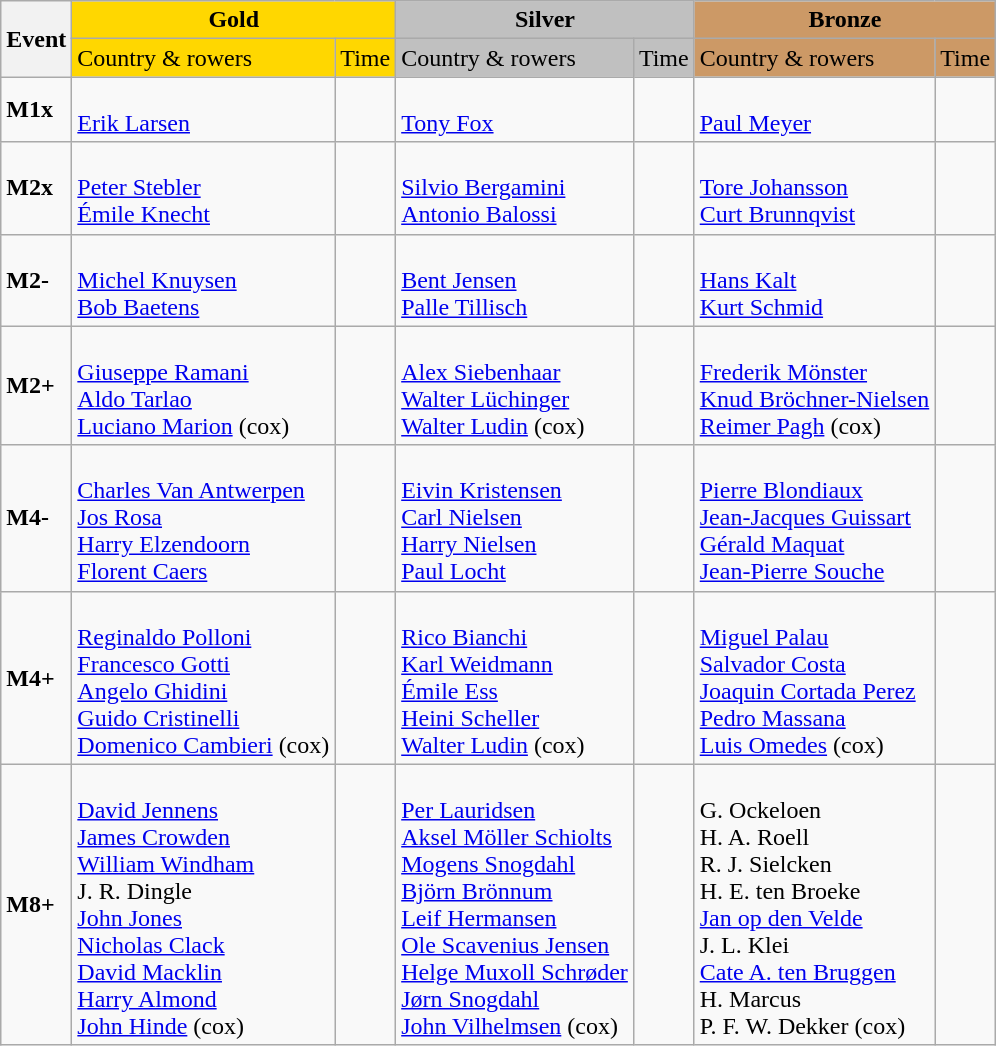<table class="wikitable">
<tr>
<th rowspan="2">Event</th>
<th colspan="2" style="background:gold;">Gold</th>
<th colspan="2" style="background:silver;">Silver</th>
<th colspan="2" style="background:#c96;">Bronze</th>
</tr>
<tr>
<td style="background:gold;">Country & rowers</td>
<td style="background:gold;">Time</td>
<td style="background:silver;">Country & rowers</td>
<td style="background:silver;">Time</td>
<td style="background:#c96;">Country & rowers</td>
<td style="background:#c96;">Time</td>
</tr>
<tr>
<td><strong>M1x</strong></td>
<td> <br> <a href='#'>Erik Larsen</a></td>
<td></td>
<td> <br> <a href='#'>Tony Fox</a></td>
<td></td>
<td> <br> <a href='#'>Paul Meyer</a></td>
<td></td>
</tr>
<tr>
<td><strong>M2x</strong></td>
<td> <br> <a href='#'>Peter Stebler</a> <br> <a href='#'>Émile Knecht</a></td>
<td></td>
<td> <br> <a href='#'>Silvio Bergamini</a> <br> <a href='#'>Antonio Balossi</a></td>
<td></td>
<td> <br> <a href='#'>Tore Johansson</a> <br> <a href='#'>Curt Brunnqvist</a></td>
<td></td>
</tr>
<tr>
<td><strong>M2-</strong></td>
<td> <br> <a href='#'>Michel Knuysen</a> <br> <a href='#'>Bob Baetens</a></td>
<td></td>
<td> <br> <a href='#'>Bent Jensen</a> <br> <a href='#'>Palle Tillisch</a></td>
<td></td>
<td> <br> <a href='#'>Hans Kalt</a> <br> <a href='#'>Kurt Schmid</a></td>
<td></td>
</tr>
<tr>
<td><strong>M2+</strong></td>
<td> <br> <a href='#'>Giuseppe Ramani</a> <br> <a href='#'>Aldo Tarlao</a> <br> <a href='#'>Luciano Marion</a> (cox)</td>
<td></td>
<td> <br> <a href='#'>Alex Siebenhaar</a> <br> <a href='#'>Walter Lüchinger</a> <br> <a href='#'>Walter Ludin</a> (cox)</td>
<td></td>
<td> <br> <a href='#'>Frederik Mönster</a> <br> <a href='#'>Knud Bröchner-Nielsen</a> <br> <a href='#'>Reimer Pagh</a> (cox)</td>
<td></td>
</tr>
<tr>
<td><strong>M4-</strong></td>
<td> <br> <a href='#'>Charles Van Antwerpen</a> <br> <a href='#'>Jos Rosa</a> <br> <a href='#'>Harry Elzendoorn</a> <br> <a href='#'>Florent Caers</a></td>
<td></td>
<td> <br> <a href='#'>Eivin Kristensen</a> <br> <a href='#'>Carl Nielsen</a> <br> <a href='#'>Harry Nielsen</a> <br> <a href='#'>Paul Locht</a></td>
<td></td>
<td> <br> <a href='#'>Pierre Blondiaux</a> <br> <a href='#'>Jean-Jacques Guissart</a> <br> <a href='#'>Gérald Maquat</a> <br> <a href='#'>Jean-Pierre Souche</a></td>
<td></td>
</tr>
<tr>
<td><strong>M4+</strong></td>
<td> <br> <a href='#'>Reginaldo Polloni</a> <br> <a href='#'>Francesco Gotti</a> <br> <a href='#'>Angelo Ghidini</a> <br> <a href='#'>Guido Cristinelli</a> <br> <a href='#'>Domenico Cambieri</a> (cox)</td>
<td></td>
<td> <br> <a href='#'>Rico Bianchi</a> <br> <a href='#'>Karl Weidmann</a> <br> <a href='#'>Émile Ess</a> <br> <a href='#'>Heini Scheller</a> <br> <a href='#'>Walter Ludin</a> (cox)</td>
<td></td>
<td> <br> <a href='#'>Miguel Palau</a> <br> <a href='#'>Salvador Costa</a> <br> <a href='#'>Joaquin Cortada Perez</a> <br> <a href='#'>Pedro Massana</a> <br> <a href='#'>Luis Omedes</a> (cox)</td>
<td></td>
</tr>
<tr>
<td><strong>M8+</strong></td>
<td> <br> <a href='#'>David Jennens</a> <br> <a href='#'>James Crowden</a> <br> <a href='#'>William Windham</a> <br> J. R. Dingle <br> <a href='#'>John Jones</a> <br> <a href='#'>Nicholas Clack</a> <br> <a href='#'>David Macklin</a> <br> <a href='#'>Harry Almond</a> <br> <a href='#'>John Hinde</a> (cox)</td>
<td></td>
<td> <br> <a href='#'>Per Lauridsen</a> <br> <a href='#'>Aksel Möller Schiolts</a> <br> <a href='#'>Mogens Snogdahl</a> <br> <a href='#'>Björn Brönnum</a> <br> <a href='#'>Leif Hermansen</a> <br> <a href='#'>Ole Scavenius Jensen</a> <br> <a href='#'>Helge Muxoll Schrøder</a> <br> <a href='#'>Jørn Snogdahl</a> <br> <a href='#'>John Vilhelmsen</a> (cox)</td>
<td></td>
<td> <br> G. Ockeloen <br> H. A. Roell <br> R. J. Sielcken <br> H. E. ten Broeke <br> <a href='#'>Jan op den Velde</a> <br> J. L. Klei <br> <a href='#'>Cate A. ten Bruggen</a> <br> H. Marcus <br> P. F. W. Dekker (cox)</td>
<td></td>
</tr>
</table>
